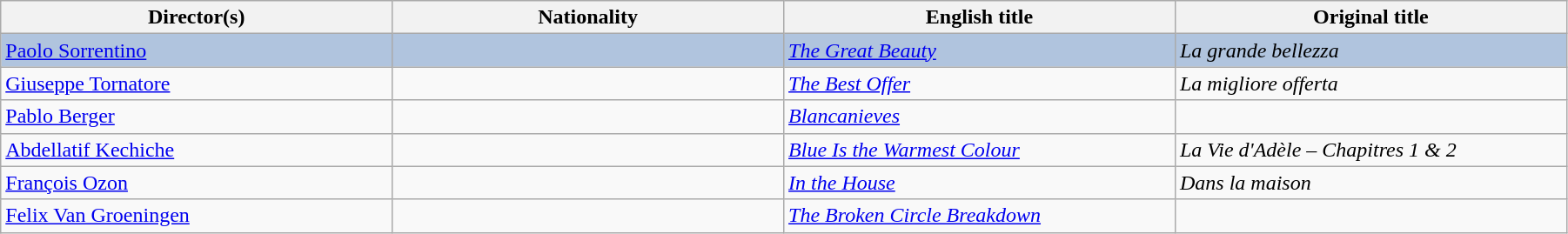<table class="wikitable" style="width:95%;" cellpadding="5">
<tr>
<th style="width:25%;">Director(s)</th>
<th style="width:25%;">Nationality</th>
<th style="width:25%;">English title</th>
<th style="width:25%;">Original title</th>
</tr>
<tr style="background:#B0C4DE;">
<td><a href='#'>Paolo Sorrentino</a></td>
<td></td>
<td><em><a href='#'>The Great Beauty</a></em></td>
<td><em>La grande bellezza</em></td>
</tr>
<tr>
<td><a href='#'>Giuseppe Tornatore</a></td>
<td></td>
<td><em><a href='#'>The Best Offer</a></em></td>
<td><em>La migliore offerta</em></td>
</tr>
<tr>
<td><a href='#'>Pablo Berger</a></td>
<td></td>
<td><em><a href='#'>Blancanieves</a></em></td>
<td></td>
</tr>
<tr>
<td><a href='#'>Abdellatif Kechiche</a></td>
<td></td>
<td><em><a href='#'>Blue Is the Warmest Colour</a></em></td>
<td><em>La Vie d'Adèle – Chapitres 1 & 2</em></td>
</tr>
<tr>
<td><a href='#'>François Ozon</a></td>
<td></td>
<td><em><a href='#'>In the House</a></em></td>
<td><em>Dans la maison</em></td>
</tr>
<tr>
<td><a href='#'>Felix Van Groeningen</a></td>
<td></td>
<td><em><a href='#'>The Broken Circle Breakdown</a></em></td>
<td></td>
</tr>
</table>
